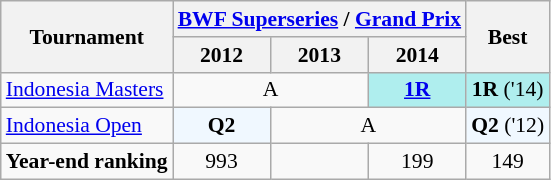<table class="wikitable" style="font-size: 90%; text-align:center">
<tr>
<th rowspan="2">Tournament</th>
<th colspan="3"><strong><a href='#'>BWF Superseries</a> / <a href='#'>Grand Prix</a></strong></th>
<th rowspan="2">Best</th>
</tr>
<tr>
<th>2012</th>
<th>2013</th>
<th>2014</th>
</tr>
<tr>
<td align=left><a href='#'>Indonesia Masters</a></td>
<td colspan="2">A</td>
<td bgcolor=AFEEEE><strong><a href='#'>1R</a></strong></td>
<td bgcolor=AFEEEE><strong>1R</strong> ('14)</td>
</tr>
<tr>
<td align=left><a href='#'>Indonesia Open</a></td>
<td 2012; bgcolor=F0F8FF><strong>Q2</strong></td>
<td colspan="2">A</td>
<td bgcolor=F0F8FF><strong>Q2</strong> ('12)</td>
</tr>
<tr>
<td align=left><strong>Year-end ranking</strong></td>
<td>993</td>
<td></td>
<td>199</td>
<td>149</td>
</tr>
</table>
